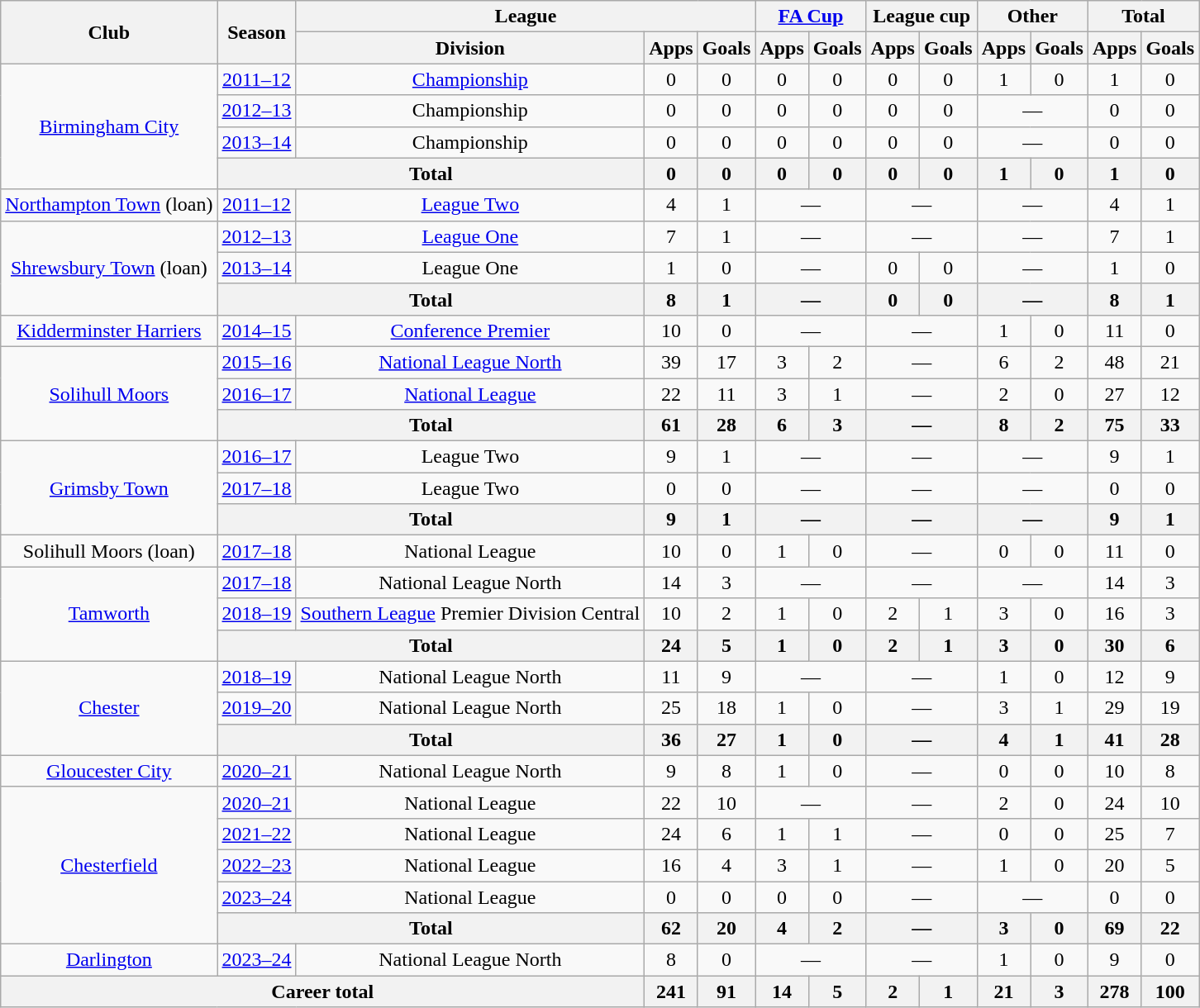<table class="wikitable" style=text-align:center>
<tr>
<th rowspan="2">Club</th>
<th rowspan="2">Season</th>
<th colspan="3">League</th>
<th colspan="2"><a href='#'>FA Cup</a></th>
<th colspan="2">League cup</th>
<th colspan="2">Other</th>
<th colspan="2">Total</th>
</tr>
<tr>
<th>Division</th>
<th>Apps</th>
<th>Goals</th>
<th>Apps</th>
<th>Goals</th>
<th>Apps</th>
<th>Goals</th>
<th>Apps</th>
<th>Goals</th>
<th>Apps</th>
<th>Goals</th>
</tr>
<tr>
<td rowspan="4"><a href='#'>Birmingham City</a></td>
<td><a href='#'>2011–12</a></td>
<td><a href='#'>Championship</a></td>
<td>0</td>
<td>0</td>
<td>0</td>
<td>0</td>
<td>0</td>
<td>0</td>
<td>1</td>
<td>0</td>
<td>1</td>
<td>0</td>
</tr>
<tr>
<td><a href='#'>2012–13</a></td>
<td>Championship</td>
<td>0</td>
<td>0</td>
<td>0</td>
<td>0</td>
<td>0</td>
<td>0</td>
<td colspan="2">—</td>
<td>0</td>
<td>0</td>
</tr>
<tr>
<td><a href='#'>2013–14</a></td>
<td>Championship</td>
<td>0</td>
<td>0</td>
<td>0</td>
<td>0</td>
<td>0</td>
<td>0</td>
<td colspan="2">—</td>
<td>0</td>
<td>0</td>
</tr>
<tr>
<th colspan=2>Total</th>
<th>0</th>
<th>0</th>
<th>0</th>
<th>0</th>
<th>0</th>
<th>0</th>
<th>1</th>
<th>0</th>
<th>1</th>
<th>0</th>
</tr>
<tr>
<td><a href='#'>Northampton Town</a> (loan)</td>
<td><a href='#'>2011–12</a></td>
<td><a href='#'>League Two</a></td>
<td>4</td>
<td>1</td>
<td colspan="2">—</td>
<td colspan="2">—</td>
<td colspan="2">—</td>
<td>4</td>
<td>1</td>
</tr>
<tr>
<td rowspan="3"><a href='#'>Shrewsbury Town</a> (loan)</td>
<td><a href='#'>2012–13</a></td>
<td><a href='#'>League One</a></td>
<td>7</td>
<td>1</td>
<td colspan="2">—</td>
<td colspan="2">—</td>
<td colspan="2">—</td>
<td>7</td>
<td>1</td>
</tr>
<tr>
<td><a href='#'>2013–14</a></td>
<td>League One</td>
<td>1</td>
<td>0</td>
<td colspan="2">—</td>
<td>0</td>
<td>0</td>
<td colspan="2">—</td>
<td>1</td>
<td>0</td>
</tr>
<tr>
<th colspan=2>Total</th>
<th>8</th>
<th>1</th>
<th colspan="2">—</th>
<th>0</th>
<th>0</th>
<th colspan="2">—</th>
<th>8</th>
<th>1</th>
</tr>
<tr>
<td><a href='#'>Kidderminster Harriers</a></td>
<td><a href='#'>2014–15</a></td>
<td><a href='#'>Conference Premier</a></td>
<td>10</td>
<td>0</td>
<td colspan="2">—</td>
<td colspan="2">—</td>
<td>1</td>
<td>0</td>
<td>11</td>
<td>0</td>
</tr>
<tr>
<td rowspan="3"><a href='#'>Solihull Moors</a></td>
<td><a href='#'>2015–16</a></td>
<td><a href='#'>National League North</a></td>
<td>39</td>
<td>17</td>
<td>3</td>
<td>2</td>
<td colspan="2">—</td>
<td>6</td>
<td>2</td>
<td>48</td>
<td>21</td>
</tr>
<tr>
<td><a href='#'>2016–17</a></td>
<td><a href='#'>National League</a></td>
<td>22</td>
<td>11</td>
<td>3</td>
<td>1</td>
<td colspan="2">—</td>
<td>2</td>
<td>0</td>
<td>27</td>
<td>12</td>
</tr>
<tr>
<th colspan=2>Total</th>
<th>61</th>
<th>28</th>
<th>6</th>
<th>3</th>
<th colspan="2">—</th>
<th>8</th>
<th>2</th>
<th>75</th>
<th>33</th>
</tr>
<tr>
<td rowspan=3><a href='#'>Grimsby Town</a></td>
<td><a href='#'>2016–17</a></td>
<td>League Two</td>
<td>9</td>
<td>1</td>
<td colspan="2">—</td>
<td colspan="2">—</td>
<td colspan="2">—</td>
<td>9</td>
<td>1</td>
</tr>
<tr>
<td><a href='#'>2017–18</a></td>
<td>League Two</td>
<td>0</td>
<td>0</td>
<td colspan="2">—</td>
<td colspan="2">—</td>
<td colspan="2">—</td>
<td>0</td>
<td>0</td>
</tr>
<tr>
<th colspan=2>Total</th>
<th>9</th>
<th>1</th>
<th colspan="2">—</th>
<th colspan="2">—</th>
<th colspan="2">—</th>
<th>9</th>
<th>1</th>
</tr>
<tr>
<td>Solihull Moors (loan)</td>
<td><a href='#'>2017–18</a></td>
<td>National League</td>
<td>10</td>
<td>0</td>
<td>1</td>
<td>0</td>
<td colspan="2">—</td>
<td>0</td>
<td>0</td>
<td>11</td>
<td>0</td>
</tr>
<tr>
<td rowspan="3"><a href='#'>Tamworth</a></td>
<td><a href='#'>2017–18</a></td>
<td>National League North</td>
<td>14</td>
<td>3</td>
<td colspan="2">—</td>
<td colspan="2">—</td>
<td colspan="2">—</td>
<td>14</td>
<td>3</td>
</tr>
<tr>
<td><a href='#'>2018–19</a></td>
<td><a href='#'>Southern League</a> Premier Division Central</td>
<td>10</td>
<td>2</td>
<td>1</td>
<td>0</td>
<td>2</td>
<td>1</td>
<td>3</td>
<td>0</td>
<td>16</td>
<td>3</td>
</tr>
<tr>
<th colspan="2">Total</th>
<th>24</th>
<th>5</th>
<th>1</th>
<th>0</th>
<th>2</th>
<th>1</th>
<th>3</th>
<th>0</th>
<th>30</th>
<th>6</th>
</tr>
<tr>
<td rowspan="3"><a href='#'>Chester</a></td>
<td><a href='#'>2018–19</a></td>
<td>National League North</td>
<td>11</td>
<td>9</td>
<td colspan="2">—</td>
<td colspan="2">—</td>
<td>1</td>
<td>0</td>
<td>12</td>
<td>9</td>
</tr>
<tr>
<td><a href='#'>2019–20</a></td>
<td>National League North</td>
<td>25</td>
<td>18</td>
<td>1</td>
<td>0</td>
<td colspan="2">—</td>
<td>3</td>
<td>1</td>
<td>29</td>
<td>19</td>
</tr>
<tr>
<th colspan="2">Total</th>
<th>36</th>
<th>27</th>
<th>1</th>
<th>0</th>
<th colspan=2>—</th>
<th>4</th>
<th>1</th>
<th>41</th>
<th>28</th>
</tr>
<tr>
<td><a href='#'>Gloucester City</a></td>
<td><a href='#'>2020–21</a></td>
<td>National League North</td>
<td>9</td>
<td>8</td>
<td>1</td>
<td>0</td>
<td colspan="2">—</td>
<td>0</td>
<td>0</td>
<td>10</td>
<td>8</td>
</tr>
<tr>
<td rowspan="5"><a href='#'>Chesterfield</a></td>
<td><a href='#'>2020–21</a></td>
<td>National League</td>
<td>22</td>
<td>10</td>
<td colspan="2">—</td>
<td colspan="2">—</td>
<td>2</td>
<td>0</td>
<td>24</td>
<td>10</td>
</tr>
<tr>
<td><a href='#'>2021–22</a></td>
<td>National League</td>
<td>24</td>
<td>6</td>
<td>1</td>
<td>1</td>
<td colspan="2">—</td>
<td>0</td>
<td>0</td>
<td>25</td>
<td>7</td>
</tr>
<tr>
<td><a href='#'>2022–23</a></td>
<td>National League</td>
<td>16</td>
<td>4</td>
<td>3</td>
<td>1</td>
<td colspan="2">—</td>
<td>1</td>
<td>0</td>
<td>20</td>
<td>5</td>
</tr>
<tr>
<td><a href='#'>2023–24</a></td>
<td>National League</td>
<td>0</td>
<td>0</td>
<td>0</td>
<td>0</td>
<td colspan="2">—</td>
<td colspan="2">—</td>
<td>0</td>
<td>0</td>
</tr>
<tr>
<th colspan="2">Total</th>
<th>62</th>
<th>20</th>
<th>4</th>
<th>2</th>
<th colspan="2">—</th>
<th>3</th>
<th>0</th>
<th>69</th>
<th>22</th>
</tr>
<tr>
<td><a href='#'>Darlington</a></td>
<td><a href='#'>2023–24</a></td>
<td>National League North</td>
<td>8</td>
<td>0</td>
<td colspan="2">—</td>
<td colspan="2">—</td>
<td>1</td>
<td>0</td>
<td>9</td>
<td>0</td>
</tr>
<tr>
<th colspan="3">Career total</th>
<th>241</th>
<th>91</th>
<th>14</th>
<th>5</th>
<th>2</th>
<th>1</th>
<th>21</th>
<th>3</th>
<th>278</th>
<th>100</th>
</tr>
</table>
